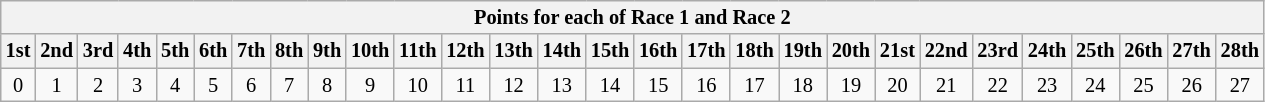<table class="wikitable" style="font-size: 85%">
<tr>
<th colspan="28">Points for each of Race 1 and Race 2</th>
</tr>
<tr>
<th>1st</th>
<th>2nd</th>
<th>3rd</th>
<th>4th</th>
<th>5th</th>
<th>6th</th>
<th>7th</th>
<th>8th</th>
<th>9th</th>
<th>10th</th>
<th>11th</th>
<th>12th</th>
<th>13th</th>
<th>14th</th>
<th>15th</th>
<th>16th</th>
<th>17th</th>
<th>18th</th>
<th>19th</th>
<th>20th</th>
<th>21st</th>
<th>22nd</th>
<th>23rd</th>
<th>24th</th>
<th>25th</th>
<th>26th</th>
<th>27th</th>
<th>28th</th>
</tr>
<tr align="center">
<td>0</td>
<td>1</td>
<td>2</td>
<td>3</td>
<td>4</td>
<td>5</td>
<td>6</td>
<td>7</td>
<td>8</td>
<td>9</td>
<td>10</td>
<td>11</td>
<td>12</td>
<td>13</td>
<td>14</td>
<td>15</td>
<td>16</td>
<td>17</td>
<td>18</td>
<td>19</td>
<td>20</td>
<td>21</td>
<td>22</td>
<td>23</td>
<td>24</td>
<td>25</td>
<td>26</td>
<td>27</td>
</tr>
</table>
